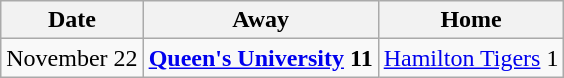<table class="wikitable">
<tr>
<th>Date</th>
<th>Away</th>
<th>Home</th>
</tr>
<tr>
<td>November 22</td>
<td><strong><a href='#'>Queen's University</a> 11</strong></td>
<td><a href='#'>Hamilton Tigers</a> 1</td>
</tr>
</table>
